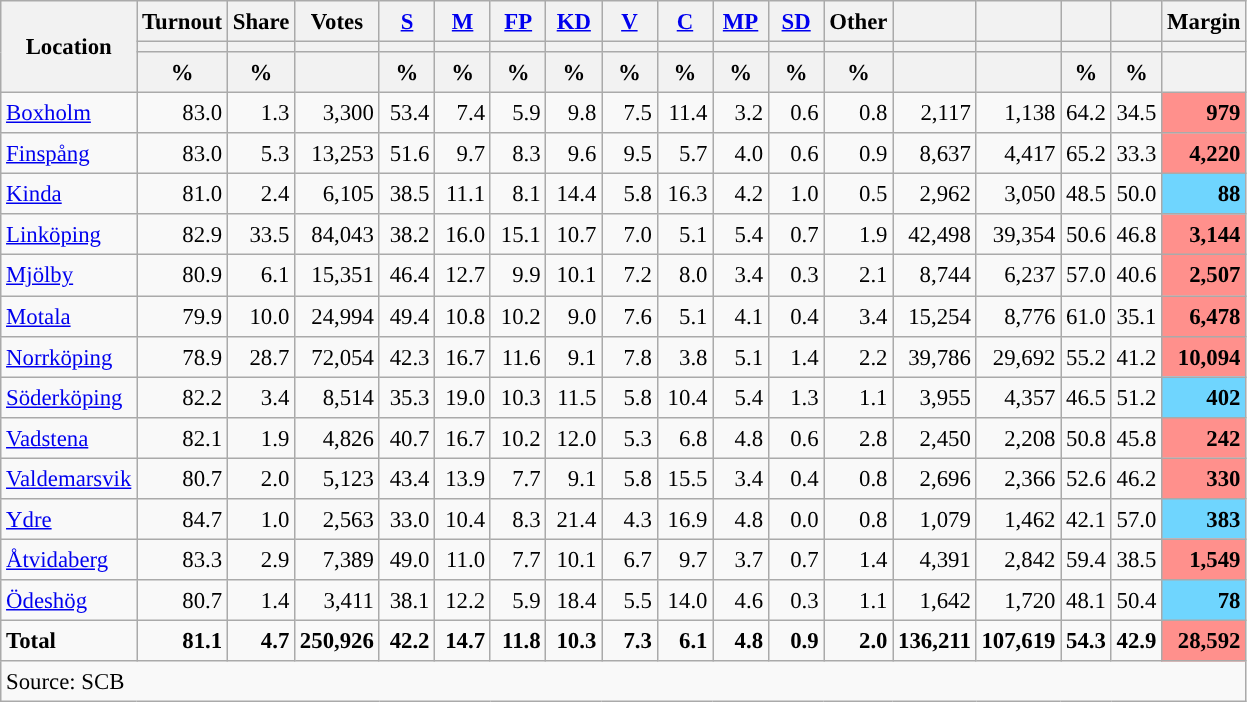<table class="wikitable sortable" style="text-align:right; font-size:95%; line-height:20px;">
<tr>
<th rowspan="3">Location</th>
<th>Turnout</th>
<th>Share</th>
<th>Votes</th>
<th width="30px" class="unsortable"><a href='#'>S</a></th>
<th width="30px" class="unsortable"><a href='#'>M</a></th>
<th width="30px" class="unsortable"><a href='#'>FP</a></th>
<th width="30px" class="unsortable"><a href='#'>KD</a></th>
<th width="30px" class="unsortable"><a href='#'>V</a></th>
<th width="30px" class="unsortable"><a href='#'>C</a></th>
<th width="30px" class="unsortable"><a href='#'>MP</a></th>
<th width="30px" class="unsortable"><a href='#'>SD</a></th>
<th width="30px" class="unsortable">Other</th>
<th></th>
<th></th>
<th></th>
<th></th>
<th>Margin</th>
</tr>
<tr>
<th></th>
<th></th>
<th></th>
<th style="background:"></th>
<th style="background:"></th>
<th style="background:"></th>
<th style="background:"></th>
<th style="background:"></th>
<th style="background:"></th>
<th style="background:"></th>
<th style="background:"></th>
<th style="background:"></th>
<th style="background:"></th>
<th style="background:"></th>
<th style="background:"></th>
<th style="background:"></th>
<th></th>
</tr>
<tr>
<th data-sort-type="number">%</th>
<th data-sort-type="number">%</th>
<th></th>
<th data-sort-type="number">%</th>
<th data-sort-type="number">%</th>
<th data-sort-type="number">%</th>
<th data-sort-type="number">%</th>
<th data-sort-type="number">%</th>
<th data-sort-type="number">%</th>
<th data-sort-type="number">%</th>
<th data-sort-type="number">%</th>
<th data-sort-type="number">%</th>
<th data-sort-type="number"></th>
<th data-sort-type="number"></th>
<th data-sort-type="number">%</th>
<th data-sort-type="number">%</th>
<th data-sort-type="number"></th>
</tr>
<tr>
<td align=left><a href='#'>Boxholm</a></td>
<td>83.0</td>
<td>1.3</td>
<td>3,300</td>
<td>53.4</td>
<td>7.4</td>
<td>5.9</td>
<td>9.8</td>
<td>7.5</td>
<td>11.4</td>
<td>3.2</td>
<td>0.6</td>
<td>0.8</td>
<td>2,117</td>
<td>1,138</td>
<td>64.2</td>
<td>34.5</td>
<td bgcolor=#ff908c><strong>979</strong></td>
</tr>
<tr>
<td align=left><a href='#'>Finspång</a></td>
<td>83.0</td>
<td>5.3</td>
<td>13,253</td>
<td>51.6</td>
<td>9.7</td>
<td>8.3</td>
<td>9.6</td>
<td>9.5</td>
<td>5.7</td>
<td>4.0</td>
<td>0.6</td>
<td>0.9</td>
<td>8,637</td>
<td>4,417</td>
<td>65.2</td>
<td>33.3</td>
<td bgcolor=#ff908c><strong>4,220</strong></td>
</tr>
<tr>
<td align=left><a href='#'>Kinda</a></td>
<td>81.0</td>
<td>2.4</td>
<td>6,105</td>
<td>38.5</td>
<td>11.1</td>
<td>8.1</td>
<td>14.4</td>
<td>5.8</td>
<td>16.3</td>
<td>4.2</td>
<td>1.0</td>
<td>0.5</td>
<td>2,962</td>
<td>3,050</td>
<td>48.5</td>
<td>50.0</td>
<td bgcolor=#6fd5fe><strong>88</strong></td>
</tr>
<tr>
<td align=left><a href='#'>Linköping</a></td>
<td>82.9</td>
<td>33.5</td>
<td>84,043</td>
<td>38.2</td>
<td>16.0</td>
<td>15.1</td>
<td>10.7</td>
<td>7.0</td>
<td>5.1</td>
<td>5.4</td>
<td>0.7</td>
<td>1.9</td>
<td>42,498</td>
<td>39,354</td>
<td>50.6</td>
<td>46.8</td>
<td bgcolor=#ff908c><strong>3,144</strong></td>
</tr>
<tr>
<td align=left><a href='#'>Mjölby</a></td>
<td>80.9</td>
<td>6.1</td>
<td>15,351</td>
<td>46.4</td>
<td>12.7</td>
<td>9.9</td>
<td>10.1</td>
<td>7.2</td>
<td>8.0</td>
<td>3.4</td>
<td>0.3</td>
<td>2.1</td>
<td>8,744</td>
<td>6,237</td>
<td>57.0</td>
<td>40.6</td>
<td bgcolor=#ff908c><strong>2,507</strong></td>
</tr>
<tr>
<td align=left><a href='#'>Motala</a></td>
<td>79.9</td>
<td>10.0</td>
<td>24,994</td>
<td>49.4</td>
<td>10.8</td>
<td>10.2</td>
<td>9.0</td>
<td>7.6</td>
<td>5.1</td>
<td>4.1</td>
<td>0.4</td>
<td>3.4</td>
<td>15,254</td>
<td>8,776</td>
<td>61.0</td>
<td>35.1</td>
<td bgcolor=#ff908c><strong>6,478</strong></td>
</tr>
<tr>
<td align=left><a href='#'>Norrköping</a></td>
<td>78.9</td>
<td>28.7</td>
<td>72,054</td>
<td>42.3</td>
<td>16.7</td>
<td>11.6</td>
<td>9.1</td>
<td>7.8</td>
<td>3.8</td>
<td>5.1</td>
<td>1.4</td>
<td>2.2</td>
<td>39,786</td>
<td>29,692</td>
<td>55.2</td>
<td>41.2</td>
<td bgcolor=#ff908c><strong>10,094</strong></td>
</tr>
<tr>
<td align=left><a href='#'>Söderköping</a></td>
<td>82.2</td>
<td>3.4</td>
<td>8,514</td>
<td>35.3</td>
<td>19.0</td>
<td>10.3</td>
<td>11.5</td>
<td>5.8</td>
<td>10.4</td>
<td>5.4</td>
<td>1.3</td>
<td>1.1</td>
<td>3,955</td>
<td>4,357</td>
<td>46.5</td>
<td>51.2</td>
<td bgcolor=#6fd5fe><strong>402</strong></td>
</tr>
<tr>
<td align=left><a href='#'>Vadstena</a></td>
<td>82.1</td>
<td>1.9</td>
<td>4,826</td>
<td>40.7</td>
<td>16.7</td>
<td>10.2</td>
<td>12.0</td>
<td>5.3</td>
<td>6.8</td>
<td>4.8</td>
<td>0.6</td>
<td>2.8</td>
<td>2,450</td>
<td>2,208</td>
<td>50.8</td>
<td>45.8</td>
<td bgcolor=#ff908c><strong>242</strong></td>
</tr>
<tr>
<td align=left><a href='#'>Valdemarsvik</a></td>
<td>80.7</td>
<td>2.0</td>
<td>5,123</td>
<td>43.4</td>
<td>13.9</td>
<td>7.7</td>
<td>9.1</td>
<td>5.8</td>
<td>15.5</td>
<td>3.4</td>
<td>0.4</td>
<td>0.8</td>
<td>2,696</td>
<td>2,366</td>
<td>52.6</td>
<td>46.2</td>
<td bgcolor=#ff908c><strong>330</strong></td>
</tr>
<tr>
<td align=left><a href='#'>Ydre</a></td>
<td>84.7</td>
<td>1.0</td>
<td>2,563</td>
<td>33.0</td>
<td>10.4</td>
<td>8.3</td>
<td>21.4</td>
<td>4.3</td>
<td>16.9</td>
<td>4.8</td>
<td>0.0</td>
<td>0.8</td>
<td>1,079</td>
<td>1,462</td>
<td>42.1</td>
<td>57.0</td>
<td bgcolor=#6fd5fe><strong>383</strong></td>
</tr>
<tr>
<td align=left><a href='#'>Åtvidaberg</a></td>
<td>83.3</td>
<td>2.9</td>
<td>7,389</td>
<td>49.0</td>
<td>11.0</td>
<td>7.7</td>
<td>10.1</td>
<td>6.7</td>
<td>9.7</td>
<td>3.7</td>
<td>0.7</td>
<td>1.4</td>
<td>4,391</td>
<td>2,842</td>
<td>59.4</td>
<td>38.5</td>
<td bgcolor=#ff908c><strong>1,549</strong></td>
</tr>
<tr>
<td align=left><a href='#'>Ödeshög</a></td>
<td>80.7</td>
<td>1.4</td>
<td>3,411</td>
<td>38.1</td>
<td>12.2</td>
<td>5.9</td>
<td>18.4</td>
<td>5.5</td>
<td>14.0</td>
<td>4.6</td>
<td>0.3</td>
<td>1.1</td>
<td>1,642</td>
<td>1,720</td>
<td>48.1</td>
<td>50.4</td>
<td bgcolor=#6fd5fe><strong>78</strong></td>
</tr>
<tr>
<td align=left><strong>Total</strong></td>
<td><strong>81.1</strong></td>
<td><strong>4.7</strong></td>
<td><strong>250,926</strong></td>
<td><strong>42.2</strong></td>
<td><strong>14.7</strong></td>
<td><strong>11.8</strong></td>
<td><strong>10.3</strong></td>
<td><strong>7.3</strong></td>
<td><strong>6.1</strong></td>
<td><strong>4.8</strong></td>
<td><strong>0.9</strong></td>
<td><strong>2.0</strong></td>
<td><strong>136,211</strong></td>
<td><strong>107,619</strong></td>
<td><strong>54.3</strong></td>
<td><strong>42.9</strong></td>
<td bgcolor=#ff908c><strong>28,592</strong></td>
</tr>
<tr>
<td align=left colspan=18>Source: SCB </td>
</tr>
</table>
